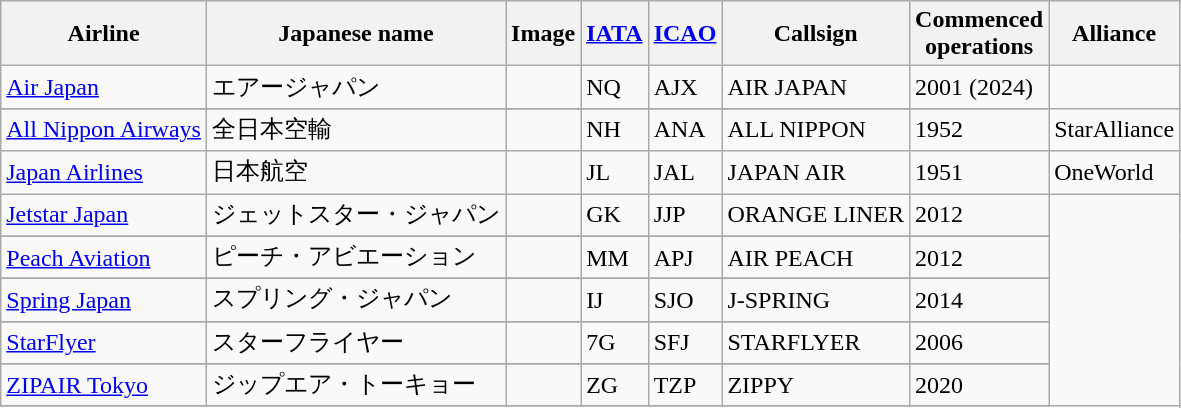<table class="wikitable sortable">
<tr valign="middle">
<th>Airline</th>
<th>Japanese name</th>
<th>Image</th>
<th><a href='#'>IATA</a></th>
<th><a href='#'>ICAO</a></th>
<th>Callsign</th>
<th>Commenced<br>operations</th>
<th>Alliance</th>
</tr>
<tr>
<td><a href='#'>Air Japan</a></td>
<td>エアージャパン</td>
<td></td>
<td>NQ</td>
<td>AJX</td>
<td>AIR JAPAN</td>
<td>2001 (2024)</td>
</tr>
<tr>
</tr>
<tr>
<td><a href='#'>All Nippon Airways</a></td>
<td>全日本空輸</td>
<td></td>
<td>NH</td>
<td>ANA</td>
<td>ALL NIPPON</td>
<td>1952</td>
<td>StarAlliance</td>
</tr>
<tr>
<td><a href='#'>Japan Airlines</a></td>
<td>日本航空</td>
<td></td>
<td>JL</td>
<td>JAL</td>
<td>JAPAN AIR</td>
<td>1951</td>
<td>OneWorld</td>
</tr>
<tr>
<td><a href='#'>Jetstar Japan</a></td>
<td>ジェットスター・ジャパン</td>
<td></td>
<td>GK</td>
<td>JJP</td>
<td>ORANGE LINER</td>
<td>2012</td>
</tr>
<tr>
</tr>
<tr>
<td><a href='#'>Peach Aviation</a></td>
<td>ピーチ・アビエーション</td>
<td></td>
<td>MM</td>
<td>APJ</td>
<td>AIR PEACH</td>
<td>2012</td>
</tr>
<tr>
</tr>
<tr>
<td><a href='#'>Spring Japan</a></td>
<td>スプリング・ジャパン</td>
<td></td>
<td>IJ</td>
<td>SJO</td>
<td>J-SPRING</td>
<td>2014</td>
</tr>
<tr>
</tr>
<tr>
<td><a href='#'>StarFlyer</a></td>
<td>スターフライヤー</td>
<td></td>
<td>7G</td>
<td>SFJ</td>
<td>STARFLYER</td>
<td>2006</td>
</tr>
<tr>
</tr>
<tr>
<td><a href='#'>ZIPAIR Tokyo</a></td>
<td>ジップエア・トーキョー</td>
<td></td>
<td>ZG</td>
<td>TZP</td>
<td>ZIPPY</td>
<td>2020</td>
</tr>
<tr>
</tr>
</table>
